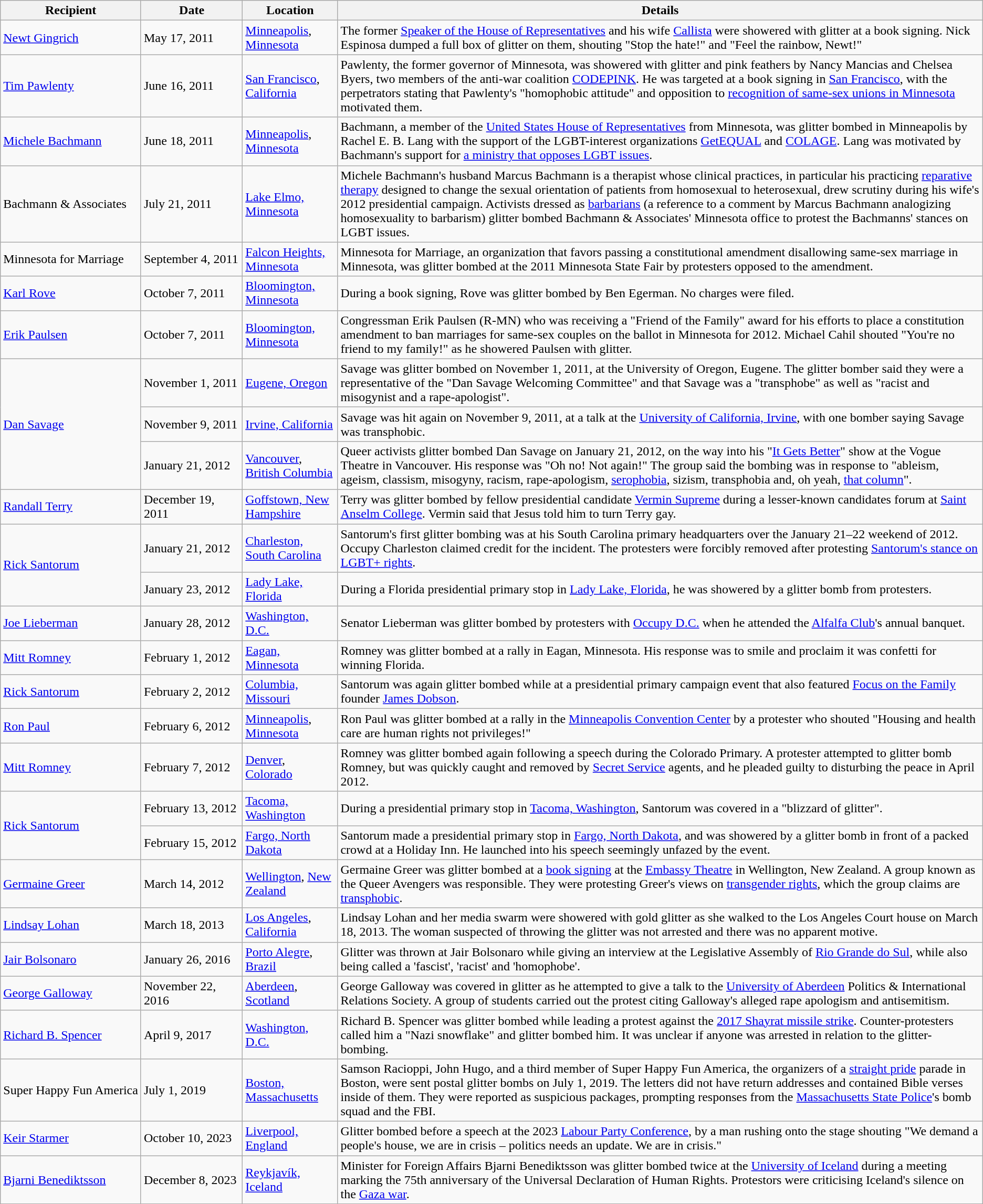<table class="wikitable sortable">
<tr valign=bottom>
<th>Recipient</th>
<th>Date</th>
<th>Location</th>
<th class="unsortable">Details</th>
</tr>
<tr>
<td align=left nowrap> <a href='#'>Newt Gingrich</a></td>
<td>May 17, 2011</td>
<td><a href='#'>Minneapolis</a>, <a href='#'>Minnesota</a></td>
<td>The former <a href='#'>Speaker of the House of Representatives</a> and his wife <a href='#'>Callista</a> were showered with glitter at a book signing. Nick Espinosa dumped a full box of glitter on them, shouting "Stop the hate!" and "Feel the rainbow, Newt!"</td>
</tr>
<tr>
<td align=left nowrap> <a href='#'>Tim Pawlenty</a></td>
<td>June 16, 2011</td>
<td><a href='#'>San Francisco</a>, <a href='#'>California</a></td>
<td>Pawlenty, the former governor of Minnesota, was showered with glitter and pink feathers by Nancy Mancias and Chelsea Byers, two members of the anti-war coalition <a href='#'>CODEPINK</a>. He was targeted at a book signing in <a href='#'>San Francisco</a>, with the perpetrators stating that Pawlenty's "homophobic attitude" and opposition to <a href='#'>recognition of same-sex unions in Minnesota</a> motivated them.</td>
</tr>
<tr>
<td align=left nowrap> <a href='#'>Michele Bachmann</a></td>
<td>June 18, 2011</td>
<td><a href='#'>Minneapolis</a>, <a href='#'>Minnesota</a></td>
<td>Bachmann, a member of the <a href='#'>United States House of Representatives</a> from Minnesota, was glitter bombed in Minneapolis by Rachel E. B. Lang with the support of the LGBT-interest organizations <a href='#'>GetEQUAL</a> and <a href='#'>COLAGE</a>. Lang was motivated by Bachmann's support for <a href='#'>a ministry that opposes LGBT issues</a>.</td>
</tr>
<tr>
<td align=left nowrap>Bachmann & Associates</td>
<td>July 21, 2011</td>
<td><a href='#'>Lake Elmo, Minnesota</a></td>
<td>Michele Bachmann's husband Marcus Bachmann is a therapist whose clinical practices, in particular his practicing <a href='#'>reparative therapy</a> designed to change the sexual orientation of patients from homosexual to heterosexual, drew scrutiny during his wife's 2012 presidential campaign. Activists dressed as <a href='#'>barbarians</a> (a reference to a comment by Marcus Bachmann analogizing homosexuality to barbarism) glitter bombed Bachmann & Associates' Minnesota office to protest the Bachmanns' stances on LGBT issues.</td>
</tr>
<tr>
<td align=left nowrap>Minnesota for Marriage</td>
<td style="white-space: nowrap;">September 4, 2011</td>
<td><a href='#'>Falcon Heights, Minnesota</a></td>
<td>Minnesota for Marriage, an organization that favors passing a constitutional amendment disallowing same-sex marriage in Minnesota, was glitter bombed at the 2011 Minnesota State Fair by protesters opposed to the amendment.</td>
</tr>
<tr>
<td align=left nowrap> <a href='#'>Karl Rove</a></td>
<td>October 7, 2011</td>
<td><a href='#'>Bloomington, Minnesota</a></td>
<td>During a book signing, Rove was glitter bombed by Ben Egerman. No charges were filed.</td>
</tr>
<tr>
<td align=left nowrap> <a href='#'>Erik Paulsen</a></td>
<td>October 7, 2011</td>
<td><a href='#'>Bloomington, Minnesota</a></td>
<td>Congressman Erik Paulsen (R-MN) who was receiving a "Friend of the Family" award for his efforts to place a constitution amendment to ban marriages for same-sex couples on the ballot in Minnesota for 2012. Michael Cahil shouted "You're no friend to my family!" as he showered Paulsen with glitter.</td>
</tr>
<tr>
<td rowspan="3" align=left nowrap> <a href='#'>Dan Savage</a></td>
<td>November 1, 2011</td>
<td><a href='#'>Eugene, Oregon</a></td>
<td>Savage was glitter bombed on November 1, 2011, at the University of Oregon, Eugene. The glitter bomber said they were a representative of the "Dan Savage Welcoming Committee" and that Savage was a "transphobe" as well as "racist and misogynist and a rape-apologist".</td>
</tr>
<tr>
<td>November 9, 2011</td>
<td><a href='#'>Irvine, California</a></td>
<td>Savage was hit again on November 9, 2011, at a talk at the <a href='#'>University of California, Irvine</a>, with one bomber saying Savage was transphobic.</td>
</tr>
<tr>
<td>January 21, 2012</td>
<td><a href='#'>Vancouver</a>, <a href='#'>British Columbia</a></td>
<td>Queer activists glitter bombed Dan Savage on January 21, 2012, on the way into his "<a href='#'>It Gets Better</a>" show at the Vogue Theatre in Vancouver. His response was "Oh no! Not again!" The group said the bombing was in response to "ableism, ageism, classism, misogyny, racism, rape-apologism, <a href='#'>serophobia</a>, sizism, transphobia and, oh yeah, <a href='#'>that column</a>".</td>
</tr>
<tr>
<td align=left nowrap> <a href='#'>Randall Terry</a></td>
<td>December 19, 2011</td>
<td><a href='#'>Goffstown, New Hampshire</a></td>
<td>Terry was glitter bombed by fellow presidential candidate <a href='#'>Vermin Supreme</a> during a lesser-known candidates forum at <a href='#'>Saint Anselm College</a>. Vermin said that Jesus told him to turn Terry gay.</td>
</tr>
<tr>
<td rowspan="2" align=left nowrap> <a href='#'>Rick Santorum</a></td>
<td>January 21, 2012</td>
<td><a href='#'>Charleston, South Carolina</a></td>
<td>Santorum's first glitter bombing was at his South Carolina primary headquarters over the January 21–22 weekend of 2012. Occupy Charleston claimed credit for the incident. The protesters were forcibly removed after protesting <a href='#'>Santorum's stance on LGBT+ rights</a>.</td>
</tr>
<tr>
<td>January 23, 2012</td>
<td><a href='#'>Lady Lake, Florida</a></td>
<td>During a Florida presidential primary stop in <a href='#'>Lady Lake, Florida</a>, he was showered by a glitter bomb from protesters.</td>
</tr>
<tr>
<td align=left nowrap> <a href='#'>Joe Lieberman</a></td>
<td>January 28, 2012</td>
<td><a href='#'>Washington, D.C.</a></td>
<td>Senator Lieberman was glitter bombed by protesters with <a href='#'>Occupy D.C.</a> when he attended the <a href='#'>Alfalfa Club</a>'s annual banquet.</td>
</tr>
<tr>
<td align=left nowrap> <a href='#'>Mitt Romney</a></td>
<td>February 1, 2012</td>
<td><a href='#'>Eagan, Minnesota</a></td>
<td>Romney was glitter bombed at a rally in Eagan, Minnesota. His response was to smile and proclaim it was confetti for winning Florida.</td>
</tr>
<tr>
<td align=left nowrap> <a href='#'>Rick Santorum</a></td>
<td>February 2, 2012</td>
<td><a href='#'>Columbia, Missouri</a></td>
<td>Santorum was again glitter bombed while at a presidential primary campaign event that also featured <a href='#'>Focus on the Family</a> founder <a href='#'>James Dobson</a>.</td>
</tr>
<tr>
<td align=left nowrap> <a href='#'>Ron Paul</a></td>
<td>February 6, 2012</td>
<td><a href='#'>Minneapolis</a>, <a href='#'>Minnesota</a></td>
<td>Ron Paul was glitter bombed at a rally in the <a href='#'>Minneapolis Convention Center</a> by a protester who shouted "Housing and health care are human rights not privileges!"</td>
</tr>
<tr>
<td align=left nowrap> <a href='#'>Mitt Romney</a></td>
<td>February 7, 2012</td>
<td><a href='#'>Denver</a>, <a href='#'>Colorado</a></td>
<td>Romney was glitter bombed again following a speech during the Colorado Primary. A protester attempted to glitter bomb Romney, but was quickly caught and removed by <a href='#'>Secret Service</a> agents, and he pleaded guilty to disturbing the peace in April 2012.</td>
</tr>
<tr>
<td rowspan="2" align=left nowrap> <a href='#'>Rick Santorum</a></td>
<td>February 13, 2012</td>
<td><a href='#'>Tacoma, Washington</a></td>
<td>During a presidential primary stop in <a href='#'>Tacoma, Washington</a>, Santorum was covered in a "blizzard of glitter".</td>
</tr>
<tr>
<td>February 15, 2012</td>
<td><a href='#'>Fargo, North Dakota</a></td>
<td>Santorum made a presidential primary stop in <a href='#'>Fargo, North Dakota</a>, and was showered by a glitter bomb in front of a packed crowd at a Holiday Inn. He launched into his speech seemingly unfazed by the event.</td>
</tr>
<tr>
<td align=left nowrap> <a href='#'>Germaine Greer</a></td>
<td>March 14, 2012</td>
<td><a href='#'>Wellington</a>, <a href='#'>New Zealand</a></td>
<td>Germaine Greer was glitter bombed at a <a href='#'>book signing</a> at the <a href='#'>Embassy Theatre</a> in Wellington, New Zealand. A group known as the Queer Avengers was responsible. They were protesting Greer's views on <a href='#'>transgender rights</a>, which the group claims are <a href='#'>transphobic</a>.</td>
</tr>
<tr>
<td align=left nowrap> <a href='#'>Lindsay Lohan</a></td>
<td>March 18, 2013</td>
<td><a href='#'>Los Angeles</a>, <a href='#'>California</a></td>
<td>Lindsay Lohan and her media swarm were showered with gold glitter as she walked to the Los Angeles Court house on March 18, 2013. The woman suspected of throwing the glitter was not arrested and there was no apparent motive.</td>
</tr>
<tr>
<td align=left nowrap> <a href='#'>Jair Bolsonaro</a></td>
<td>January 26, 2016</td>
<td><a href='#'>Porto Alegre</a>, <a href='#'>Brazil</a></td>
<td>Glitter was thrown at Jair Bolsonaro while giving an interview at the Legislative Assembly of <a href='#'>Rio Grande do Sul</a>, while also being called a 'fascist', 'racist' and 'homophobe'.</td>
</tr>
<tr>
<td align=left nowrap> <a href='#'>George Galloway</a></td>
<td>November 22, 2016</td>
<td><a href='#'>Aberdeen</a>, <a href='#'>Scotland</a></td>
<td>George Galloway was covered in glitter as he attempted to give a talk to the <a href='#'>University of Aberdeen</a> Politics & International Relations Society. A group of students carried out the protest citing Galloway's alleged rape apologism and antisemitism.</td>
</tr>
<tr>
<td align=left nowrap> <a href='#'>Richard B. Spencer</a></td>
<td>April 9, 2017</td>
<td><a href='#'>Washington, D.C.</a></td>
<td>Richard B. Spencer was glitter bombed while leading a protest against the <a href='#'>2017 Shayrat missile strike</a>. Counter-protesters called him a "Nazi snowflake" and glitter bombed him. It was unclear if anyone was arrested in relation to the glitter-bombing.</td>
</tr>
<tr>
<td align=left nowrap>Super Happy Fun America</td>
<td>July 1, 2019</td>
<td><a href='#'>Boston, Massachusetts</a></td>
<td>Samson Racioppi, John Hugo, and a third member of Super Happy Fun America, the organizers of a <a href='#'>straight pride</a> parade in Boston, were sent postal glitter bombs on July 1, 2019. The letters did not have return addresses and contained Bible verses inside of them. They were reported as suspicious packages, prompting responses from the <a href='#'>Massachusetts State Police</a>'s bomb squad and the FBI.</td>
</tr>
<tr>
<td align=left nowrap> <a href='#'>Keir Starmer</a></td>
<td>October 10, 2023</td>
<td><a href='#'>Liverpool, England</a></td>
<td>Glitter bombed before a speech at the 2023 <a href='#'>Labour Party Conference</a>, by a man rushing onto the stage shouting "We demand a people's house, we are in crisis –  politics needs an update. We are in crisis."</td>
</tr>
<tr>
<td> <a href='#'>Bjarni Benediktsson</a></td>
<td>December 8, 2023</td>
<td><a href='#'>Reykjavík, Iceland</a></td>
<td>Minister for Foreign Affairs Bjarni Benediktsson was glitter bombed twice at the <a href='#'>University of Iceland</a> during a meeting marking the 75th anniversary of the Universal Declaration of Human Rights. Protestors were criticising Iceland's silence on the <a href='#'>Gaza war</a>.</td>
</tr>
</table>
